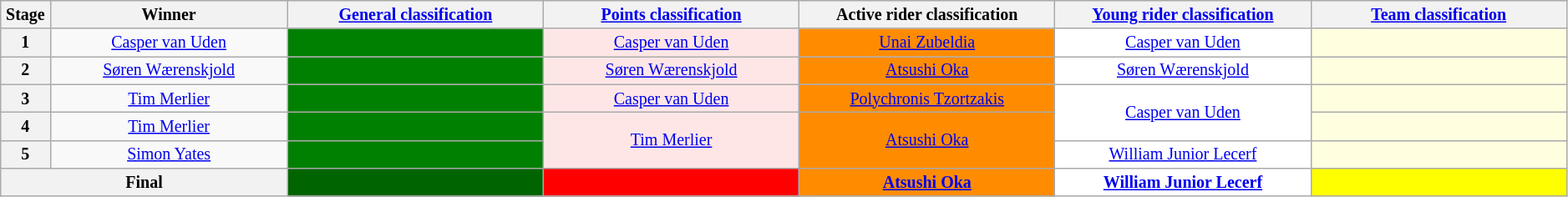<table class="wikitable" style="text-align: center; font-size:smaller;">
<tr style="background:#efefef;">
<th style="width:1%;">Stage</th>
<th style="width:13%;">Winner</th>
<th style="width:14%;"><a href='#'>General classification</a><br></th>
<th style="width:14%;"><a href='#'>Points classification</a><br></th>
<th style="width:14%;">Active rider classification<br></th>
<th style="width:14%;"><a href='#'>Young rider classification</a><br></th>
<th style="width:14%;"><a href='#'>Team classification</a></th>
</tr>
<tr>
<th>1</th>
<td><a href='#'>Casper van Uden</a></td>
<td style="background:#008000;"></td>
<td style="background:#FFE6E6;"><a href='#'>Casper van Uden</a></td>
<td style="background:#FF8C00;"><a href='#'>Unai Zubeldia</a></td>
<td style="background:white;"><a href='#'>Casper van Uden</a></td>
<td style="background:lightyellow;"></td>
</tr>
<tr>
<th>2</th>
<td><a href='#'>Søren Wærenskjold</a></td>
<td style="background:#008000;"></td>
<td style="background:#FFE6E6;"><a href='#'>Søren Wærenskjold</a></td>
<td style="background:#FF8C00;"><a href='#'>Atsushi Oka</a></td>
<td style="background:white;"><a href='#'>Søren Wærenskjold</a></td>
<td style="background:lightyellow;"></td>
</tr>
<tr>
<th>3</th>
<td><a href='#'>Tim Merlier</a></td>
<td style="background:#008000;"></td>
<td style="background:#FFE6E6;"><a href='#'>Casper van Uden</a></td>
<td style="background:#FF8C00;"><a href='#'>Polychronis Tzortzakis</a></td>
<td style="background:white;" rowspan="2"><a href='#'>Casper van Uden</a></td>
<td style="background:lightyellow;"></td>
</tr>
<tr>
<th>4</th>
<td><a href='#'>Tim Merlier</a></td>
<td style="background:#008000;"></td>
<td style="background:#FFE6E6;" rowspan="2"><a href='#'>Tim Merlier</a></td>
<td style="background:#FF8C00;" rowspan="2"><a href='#'>Atsushi Oka</a></td>
<td style="background:lightyellow;"></td>
</tr>
<tr>
<th>5</th>
<td><a href='#'>Simon Yates</a></td>
<td style="background:#008000;"></td>
<td style="background:white;"><a href='#'>William Junior Lecerf</a></td>
<td style="background:lightyellow;"></td>
</tr>
<tr>
<th colspan="2">Final</th>
<th style="background:#006400;"></th>
<th style="background:red;"></th>
<th style="background:#FF8C00;"><a href='#'>Atsushi Oka</a></th>
<th style="background:white;"><a href='#'>William Junior Lecerf</a></th>
<th style="background:yellow;"></th>
</tr>
</table>
